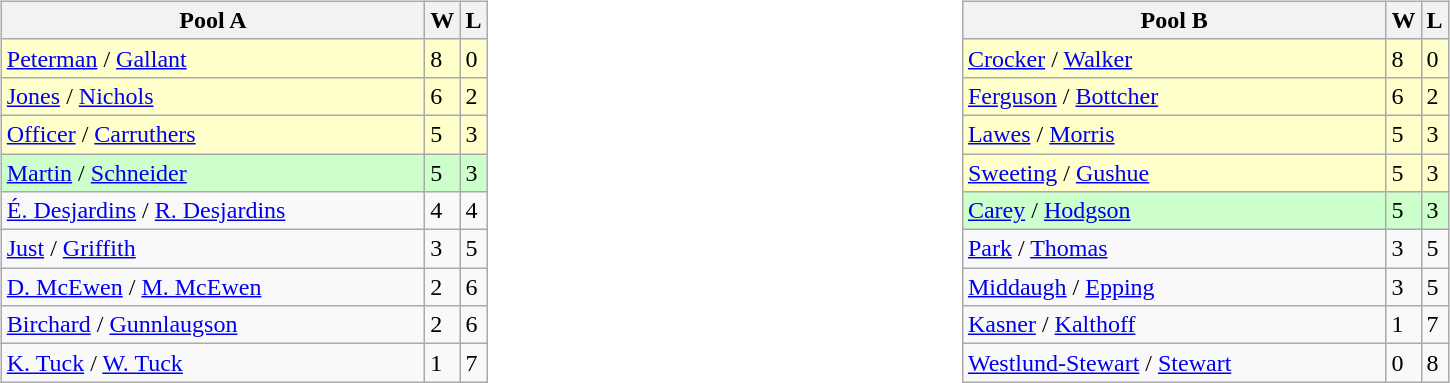<table>
<tr>
<td valign=top width=10%><br><table class=wikitable>
<tr>
<th scope="col" width=275>Pool A</th>
<th scope="col">W</th>
<th scope="col">L</th>
</tr>
<tr bgcolor=#ffffcc>
<td> <a href='#'>Peterman</a> / <a href='#'>Gallant</a></td>
<td>8</td>
<td>0</td>
</tr>
<tr bgcolor=#ffffcc>
<td> <a href='#'>Jones</a> / <a href='#'>Nichols</a></td>
<td>6</td>
<td>2</td>
</tr>
<tr bgcolor=#ffffcc>
<td> <a href='#'>Officer</a> / <a href='#'>Carruthers</a></td>
<td>5</td>
<td>3</td>
</tr>
<tr bgcolor=#ccffcc>
<td> <a href='#'>Martin</a> / <a href='#'>Schneider</a></td>
<td>5</td>
<td>3</td>
</tr>
<tr>
<td> <a href='#'>É. Desjardins</a> / <a href='#'>R. Desjardins</a></td>
<td>4</td>
<td>4</td>
</tr>
<tr>
<td> <a href='#'>Just</a> / <a href='#'>Griffith</a></td>
<td>3</td>
<td>5</td>
</tr>
<tr>
<td> <a href='#'>D. McEwen</a> / <a href='#'>M. McEwen</a></td>
<td>2</td>
<td>6</td>
</tr>
<tr>
<td> <a href='#'>Birchard</a> / <a href='#'>Gunnlaugson</a></td>
<td>2</td>
<td>6</td>
</tr>
<tr>
<td> <a href='#'>K. Tuck</a> / <a href='#'>W. Tuck</a></td>
<td>1</td>
<td>7</td>
</tr>
</table>
</td>
<td valign=top width=10%><br><table class=wikitable>
<tr>
<th scope="col" width=275>Pool B</th>
<th scope="col">W</th>
<th scope="col">L</th>
</tr>
<tr bgcolor=#ffffcc>
<td> <a href='#'>Crocker</a> / <a href='#'>Walker</a></td>
<td>8</td>
<td>0</td>
</tr>
<tr bgcolor=#ffffcc>
<td> <a href='#'>Ferguson</a> / <a href='#'>Bottcher</a></td>
<td>6</td>
<td>2</td>
</tr>
<tr bgcolor=#ffffcc>
<td> <a href='#'>Lawes</a> / <a href='#'>Morris</a></td>
<td>5</td>
<td>3</td>
</tr>
<tr bgcolor=#ffffcc>
<td> <a href='#'>Sweeting</a> / <a href='#'>Gushue</a></td>
<td>5</td>
<td>3</td>
</tr>
<tr bgcolor=#ccffcc>
<td> <a href='#'>Carey</a> / <a href='#'>Hodgson</a></td>
<td>5</td>
<td>3</td>
</tr>
<tr>
<td> <a href='#'>Park</a> / <a href='#'>Thomas</a></td>
<td>3</td>
<td>5</td>
</tr>
<tr>
<td> <a href='#'>Middaugh</a> / <a href='#'>Epping</a></td>
<td>3</td>
<td>5</td>
</tr>
<tr>
<td> <a href='#'>Kasner</a> / <a href='#'>Kalthoff</a></td>
<td>1</td>
<td>7</td>
</tr>
<tr>
<td> <a href='#'>Westlund-Stewart</a> / <a href='#'>Stewart</a></td>
<td>0</td>
<td>8</td>
</tr>
</table>
</td>
</tr>
</table>
